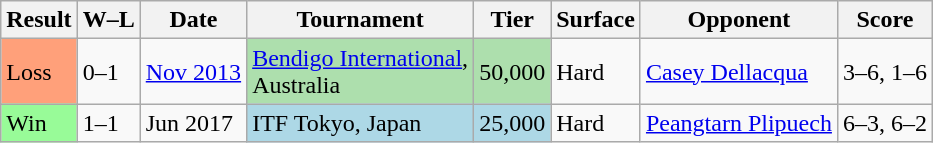<table class="sortable wikitable">
<tr>
<th>Result</th>
<th class="unsortable">W–L</th>
<th>Date</th>
<th>Tournament</th>
<th>Tier</th>
<th>Surface</th>
<th>Opponent</th>
<th class="unsortable">Score</th>
</tr>
<tr>
<td style="background:#ffa07a;">Loss</td>
<td>0–1</td>
<td><a href='#'>Nov 2013</a></td>
<td style="background:#addfad;"><a href='#'>Bendigo International</a>, <br>Australia</td>
<td style="background:#addfad;">50,000</td>
<td>Hard</td>
<td> <a href='#'>Casey Dellacqua</a></td>
<td>3–6, 1–6</td>
</tr>
<tr>
<td style="background:#98fb98;">Win</td>
<td>1–1</td>
<td>Jun 2017</td>
<td style="background:lightblue;">ITF Tokyo, Japan</td>
<td style="background:lightblue;">25,000</td>
<td>Hard</td>
<td> <a href='#'>Peangtarn Plipuech</a></td>
<td>6–3, 6–2</td>
</tr>
</table>
